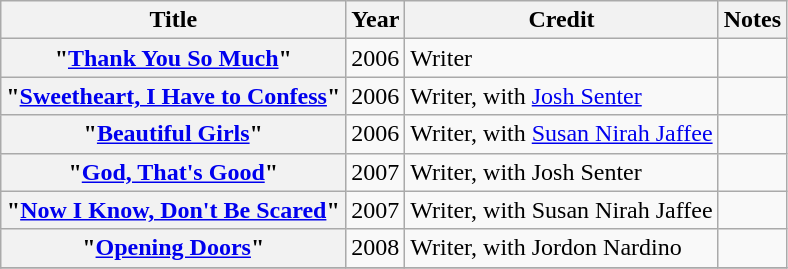<table class="wikitable sortable plainrowheaders">
<tr>
<th scope="col">Title</th>
<th scope="col">Year</th>
<th scope="col">Credit</th>
<th scope="col" class="unsortable">Notes</th>
</tr>
<tr>
<th scope="row">"<a href='#'>Thank You So Much</a>"</th>
<td align="center">2006</td>
<td>Writer</td>
<td></td>
</tr>
<tr>
<th scope="row">"<a href='#'>Sweetheart, I Have to Confess</a>"</th>
<td align="center">2006</td>
<td>Writer, with <a href='#'>Josh Senter</a></td>
<td></td>
</tr>
<tr>
<th scope="row">"<a href='#'>Beautiful Girls</a>"</th>
<td align="center">2006</td>
<td>Writer, with <a href='#'>Susan Nirah Jaffee</a></td>
<td></td>
</tr>
<tr>
<th scope="row">"<a href='#'>God, That's Good</a>"</th>
<td align="center">2007</td>
<td>Writer, with Josh Senter</td>
<td></td>
</tr>
<tr>
<th scope="row">"<a href='#'>Now I Know, Don't Be Scared</a>"</th>
<td align="center">2007</td>
<td>Writer, with Susan Nirah Jaffee</td>
<td></td>
</tr>
<tr>
<th scope="row">"<a href='#'>Opening Doors</a>"</th>
<td align="center">2008</td>
<td>Writer, with Jordon Nardino</td>
<td></td>
</tr>
<tr>
</tr>
</table>
